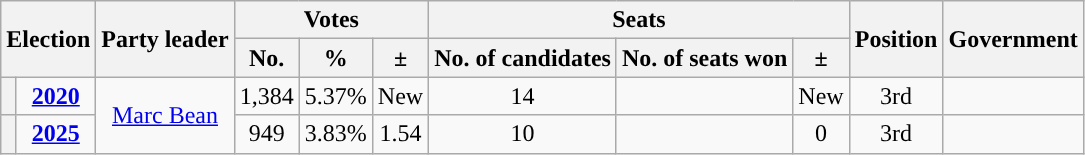<table class="wikitable" style="text-align:center">
<tr>
<th colspan="2" rowspan="2">Election</th>
<th rowspan="2">Party leader</th>
<th colspan="3">Votes</th>
<th colspan="3">Seats</th>
<th rowspan="2">Position</th>
<th rowspan="2">Government</th>
</tr>
<tr>
<th>No.</th>
<th>%</th>
<th>±</th>
<th>No. of candidates</th>
<th>No. of seats won</th>
<th>±</th>
</tr>
<tr>
<th style="background-color: "></th>
<td><strong><a href='#'>2020</a></strong></td>
<td rowspan=2><a href='#'>Marc Bean</a></td>
<td>1,384</td>
<td>5.37%</td>
<td>New</td>
<td>14</td>
<td></td>
<td>New</td>
<td>3rd</td>
<td></td>
</tr>
<tr>
<th style="background-color: "></th>
<td><strong><a href='#'>2025</a></strong></td>
<td>949</td>
<td>3.83%</td>
<td> 1.54</td>
<td>10</td>
<td></td>
<td> 0</td>
<td> 3rd</td>
<td></td>
</tr>
</table>
